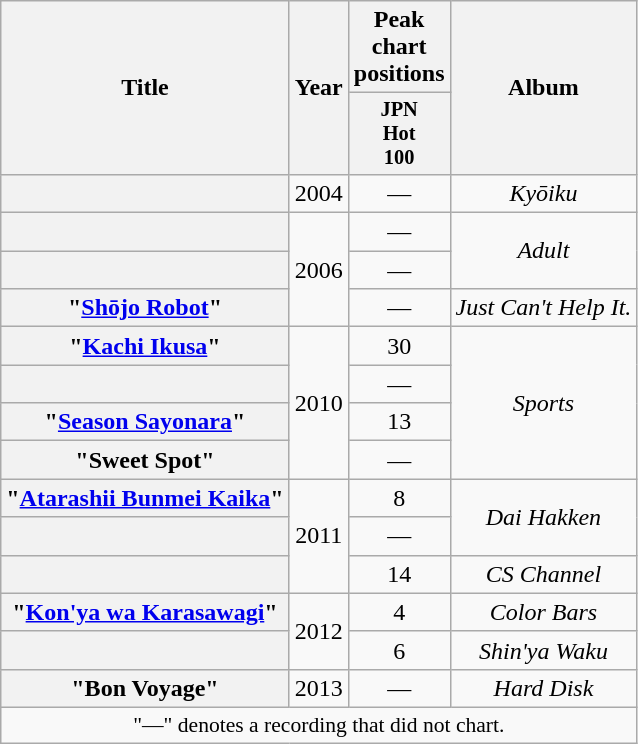<table class="wikitable plainrowheaders" style="text-align:center;">
<tr>
<th scope="col" rowspan="2">Title</th>
<th scope="col" rowspan="2">Year</th>
<th scope="col">Peak chart positions</th>
<th scope="col" rowspan="2">Album</th>
</tr>
<tr>
<th style="width:3em;font-size:85%">JPN<br>Hot<br>100<br></th>
</tr>
<tr>
<th scope="row"></th>
<td>2004</td>
<td>—</td>
<td><em>Kyōiku</em></td>
</tr>
<tr>
<th scope="row"></th>
<td rowspan="3">2006</td>
<td>—</td>
<td rowspan=2><em>Adult</em></td>
</tr>
<tr>
<th scope="row"></th>
<td>—</td>
</tr>
<tr>
<th scope="row">"<a href='#'>Shōjo Robot</a>"</th>
<td>—</td>
<td><em>Just Can't Help It.</em></td>
</tr>
<tr>
<th scope="row">"<a href='#'>Kachi Ikusa</a>"</th>
<td rowspan="4">2010</td>
<td>30</td>
<td rowspan=4><em>Sports</em></td>
</tr>
<tr>
<th scope="row"></th>
<td>—</td>
</tr>
<tr>
<th scope="row">"<a href='#'>Season Sayonara</a>"</th>
<td>13</td>
</tr>
<tr>
<th scope="row">"Sweet Spot"</th>
<td>—</td>
</tr>
<tr>
<th scope="row">"<a href='#'>Atarashii Bunmei Kaika</a>"</th>
<td rowspan="3">2011</td>
<td>8</td>
<td rowspan=2><em>Dai Hakken</em></td>
</tr>
<tr>
<th scope="row"></th>
<td>—</td>
</tr>
<tr>
<th scope="row"></th>
<td>14</td>
<td><em>CS Channel</em></td>
</tr>
<tr>
<th scope="row">"<a href='#'>Kon'ya wa Karasawagi</a>"</th>
<td rowspan="2">2012</td>
<td>4</td>
<td><em>Color Bars</em></td>
</tr>
<tr>
<th scope="row"></th>
<td>6</td>
<td><em>Shin'ya Waku</em></td>
</tr>
<tr>
<th scope="row">"Bon Voyage"</th>
<td>2013</td>
<td>—</td>
<td><em>Hard Disk</em></td>
</tr>
<tr>
<td align="center" colspan="4" style="font-size:90%">"—" denotes a recording that did not chart.</td>
</tr>
</table>
